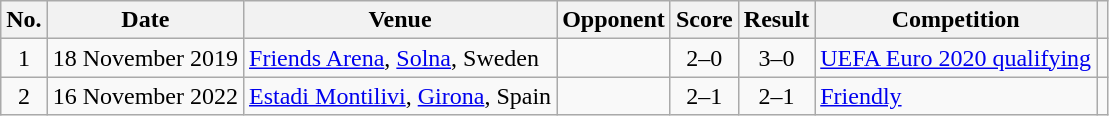<table class="wikitable sortable">
<tr>
<th scope="col">No.</th>
<th scope="col">Date</th>
<th scope="col">Venue</th>
<th scope="col">Opponent</th>
<th scope="col">Score</th>
<th scope="col">Result</th>
<th scope="col">Competition</th>
<th class="unsortable" scope="col"></th>
</tr>
<tr>
<td align="center">1</td>
<td>18 November 2019</td>
<td><a href='#'>Friends Arena</a>, <a href='#'>Solna</a>, Sweden</td>
<td></td>
<td align="center">2–0</td>
<td align="center">3–0</td>
<td><a href='#'>UEFA Euro 2020 qualifying</a></td>
<td></td>
</tr>
<tr>
<td align="center">2</td>
<td>16 November 2022</td>
<td><a href='#'>Estadi Montilivi</a>, <a href='#'>Girona</a>, Spain</td>
<td></td>
<td align="center">2–1</td>
<td align="center">2–1</td>
<td><a href='#'>Friendly</a></td>
<td></td>
</tr>
</table>
